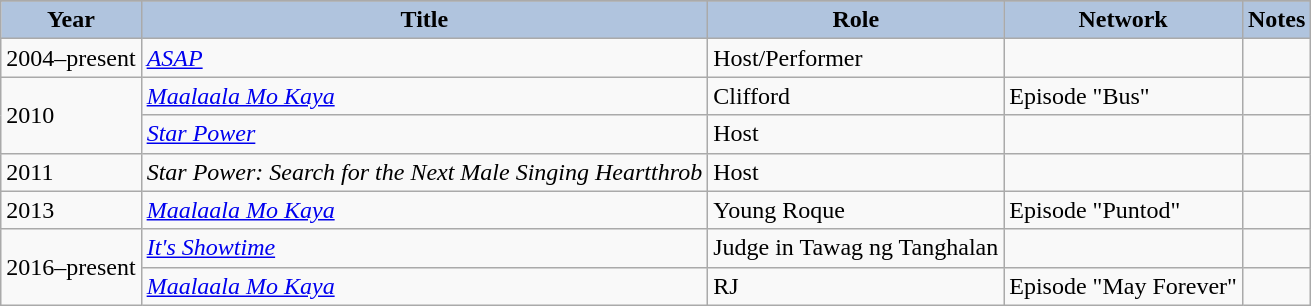<table class="wikitable">
<tr |>
</tr>
<tr>
<th style="background:#B0C4DE;">Year</th>
<th style="background:#B0C4DE;">Title</th>
<th style="background:#B0C4DE;">Role</th>
<th style="background:#B0C4DE;">Network</th>
<th style="background:#B0C4DE;">Notes</th>
</tr>
<tr>
<td>2004–present</td>
<td><em><a href='#'>ASAP</a></em></td>
<td>Host/Performer</td>
<td></td>
<td></td>
</tr>
<tr>
<td rowspan="2">2010</td>
<td><em><a href='#'>Maalaala Mo Kaya</a></em></td>
<td>Clifford</td>
<td>Episode "Bus"</td>
<td></td>
</tr>
<tr>
<td><em><a href='#'>Star Power</a></em></td>
<td>Host</td>
<td></td>
<td></td>
</tr>
<tr>
<td>2011</td>
<td><em>Star Power: Search for the Next Male Singing Heartthrob</em></td>
<td>Host</td>
<td></td>
<td></td>
</tr>
<tr>
<td>2013</td>
<td><em><a href='#'>Maalaala Mo Kaya</a></em></td>
<td>Young Roque</td>
<td>Episode "Puntod"</td>
<td></td>
</tr>
<tr>
<td rowspan="2">2016–present</td>
<td><em><a href='#'>It's Showtime</a></em></td>
<td>Judge in Tawag ng Tanghalan</td>
<td></td>
<td></td>
</tr>
<tr>
<td><em><a href='#'>Maalaala Mo Kaya</a></em></td>
<td>RJ</td>
<td>Episode "May Forever"</td>
<td></td>
</tr>
</table>
